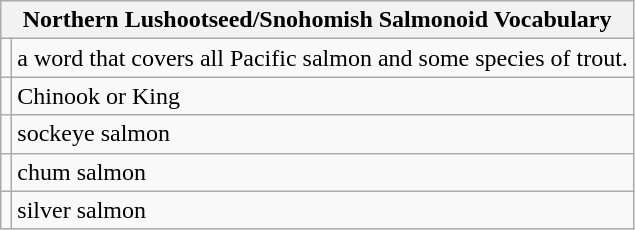<table class="wikitable mw-collapsible mw-collapsed">
<tr>
<th colspan="2">Northern Lushootseed/Snohomish Salmonoid Vocabulary</th>
</tr>
<tr>
<td></td>
<td>a word that covers all Pacific salmon and some species of trout.</td>
</tr>
<tr>
<td></td>
<td>Chinook or King</td>
</tr>
<tr>
<td></td>
<td>sockeye salmon</td>
</tr>
<tr>
<td></td>
<td>chum salmon</td>
</tr>
<tr>
<td></td>
<td>silver salmon</td>
</tr>
</table>
